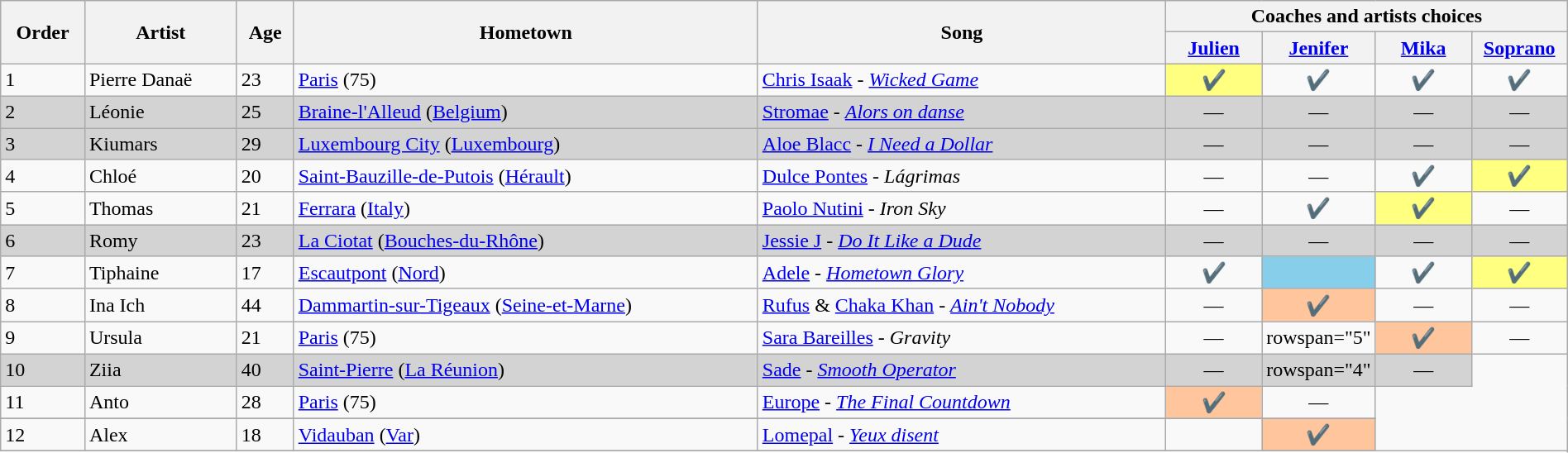<table class="wikitable" style="width:100%;">
<tr>
<th rowspan="2" scope="col">Order</th>
<th rowspan="2" scope="col">Artist</th>
<th rowspan="2" scope="col">Age</th>
<th rowspan="2" scope="col">Hometown</th>
<th rowspan="2" scope="col">Song</th>
<th colspan="4" scope="col">Coaches and artists choices</th>
</tr>
<tr>
<th scope="col" width="70"><a href='#'>Julien</a></th>
<th scope="col" width="70"><a href='#'>Jenifer</a></th>
<th scope="col" width="70"><a href='#'>Mika</a></th>
<th scope="col" width="70"><a href='#'>Soprano</a></th>
</tr>
<tr>
<td>1</td>
<td>Pierre Danaë</td>
<td>23</td>
<td><a href='#'>Paris</a> (75)</td>
<td><a href='#'>Chris Isaak</a> - <em><a href='#'>Wicked Game</a></em></td>
<td style="background:#FFFF80;text-align:center;">✔️</td>
<td style="text-align:center;">✔️</td>
<td style="text-align:center;">✔️</td>
<td style="text-align:center;">✔️</td>
</tr>
<tr style="background:lightgrey">
<td>2</td>
<td>Léonie</td>
<td>25</td>
<td><a href='#'>Braine-l'Alleud</a> (<a href='#'>Belgium</a>)</td>
<td><a href='#'>Stromae</a> - <em><a href='#'>Alors on danse</a></em></td>
<td style="text-align:center;">—</td>
<td style="text-align:center;">—</td>
<td style="text-align:center;">—</td>
<td style="text-align:center;">—</td>
</tr>
<tr style="background:lightgrey">
<td>3</td>
<td>Kiumars</td>
<td>29</td>
<td><a href='#'>Luxembourg City</a> (<a href='#'>Luxembourg</a>)</td>
<td><a href='#'>Aloe Blacc</a> - <em><a href='#'>I Need a Dollar</a></em></td>
<td style="text-align:center;">—</td>
<td style="text-align:center;">—</td>
<td style="text-align:center;">—</td>
<td style="text-align:center;">—</td>
</tr>
<tr>
<td>4</td>
<td>Chloé</td>
<td>20</td>
<td><a href='#'>Saint-Bauzille-de-Putois</a> (<a href='#'>Hérault</a>)</td>
<td><a href='#'>Dulce Pontes</a> - <em>Lágrimas</em></td>
<td style="text-align:center;">—</td>
<td style="text-align:center;">—</td>
<td style="text-align:center;">✔️</td>
<td style="background:#FFFF80;text-align:center;">✔️</td>
</tr>
<tr>
<td>5</td>
<td>Thomas</td>
<td>21</td>
<td><a href='#'>Ferrara</a> (<a href='#'>Italy</a>)</td>
<td><a href='#'>Paolo Nutini</a> - <em>Iron Sky</em></td>
<td style="text-align:center;">—</td>
<td style="text-align:center;">✔️</td>
<td style="background:#FFFF80;text-align:center;">✔️</td>
<td style="text-align:center;">—</td>
</tr>
<tr style="background:lightgrey">
<td>6</td>
<td>Romy</td>
<td>23</td>
<td><a href='#'>La Ciotat</a> (<a href='#'>Bouches-du-Rhône</a>)</td>
<td><a href='#'>Jessie J</a> - <em><a href='#'>Do It Like a Dude</a></em></td>
<td style="text-align:center;">—</td>
<td style="text-align:center;">—</td>
<td style="text-align:center;">—</td>
<td style="text-align:center;">—</td>
</tr>
<tr>
<td>7</td>
<td>Tiphaine</td>
<td>17</td>
<td><a href='#'>Escautpont</a> (<a href='#'>Nord</a>)</td>
<td><a href='#'>Adele</a> - <em><a href='#'>Hometown Glory</a></em></td>
<td style="text-align:center;">✔️</td>
<td style="background:#87ceeb;text-align:center;"><strong></strong></td>
<td style="text-align:center;">✔️</td>
<td style="background:#FFFF80;text-align:center;">✔️</td>
</tr>
<tr>
<td>8</td>
<td>Ina Ich</td>
<td>44</td>
<td><a href='#'>Dammartin-sur-Tigeaux</a> (<a href='#'>Seine-et-Marne</a>)</td>
<td><a href='#'>Rufus</a> & <a href='#'>Chaka Khan</a> - <em><a href='#'>Ain't Nobody</a></em></td>
<td style="text-align:center;">—</td>
<td style="background:#FFC59D;text-align:center;">✔️</td>
<td style="text-align:center;">—</td>
<td style="text-align:center;">—</td>
</tr>
<tr>
<td>9</td>
<td>Ursula</td>
<td>21</td>
<td><a href='#'>Paris</a> (75)</td>
<td><a href='#'>Sara Bareilles</a> - <em>Gravity</em></td>
<td style="text-align:center;">—</td>
<td>rowspan="5" </td>
<td style="background:#FFC59D;text-align:center;">✔️</td>
<td style="text-align:center;">—</td>
</tr>
<tr style="background:lightgrey">
<td>10</td>
<td>Ziia</td>
<td>40</td>
<td><a href='#'>Saint-Pierre</a> (<a href='#'>La Réunion</a>)</td>
<td><a href='#'>Sade</a> - <em><a href='#'>Smooth Operator</a></em></td>
<td style="text-align:center;">—</td>
<td>rowspan="4" </td>
<td style="text-align:center;">—</td>
</tr>
<tr>
<td>11</td>
<td>Anto</td>
<td>28</td>
<td><a href='#'>Paris</a> (75)</td>
<td><a href='#'>Europe</a> - <em><a href='#'>The Final Countdown</a></em></td>
<td style="background:#FFC59D;text-align:center;">✔️</td>
<td style="text-align:center;">—</td>
</tr>
<tr>
</tr>
<tr>
<td>12</td>
<td>Alex</td>
<td>18</td>
<td><a href='#'>Vidauban</a> (<a href='#'>Var</a>)</td>
<td><a href='#'>Lomepal</a> - <em><a href='#'>Yeux disent</a></em></td>
<td></td>
<td style="background:#FFC59D;text-align:center;">✔️</td>
</tr>
<tr>
</tr>
</table>
